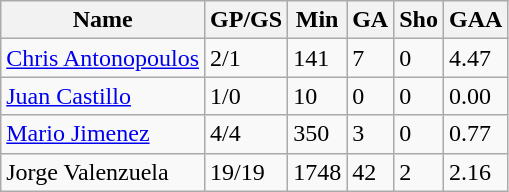<table class="wikitable">
<tr>
<th>Name</th>
<th>GP/GS</th>
<th>Min</th>
<th>GA</th>
<th>Sho</th>
<th>GAA</th>
</tr>
<tr>
<td><a href='#'>Chris Antonopoulos</a></td>
<td>2/1</td>
<td>141</td>
<td>7</td>
<td>0</td>
<td>4.47</td>
</tr>
<tr>
<td><a href='#'>Juan Castillo</a></td>
<td>1/0</td>
<td>10</td>
<td>0</td>
<td>0</td>
<td>0.00</td>
</tr>
<tr>
<td><a href='#'>Mario Jimenez</a></td>
<td>4/4</td>
<td>350</td>
<td>3</td>
<td>0</td>
<td>0.77</td>
</tr>
<tr>
<td>Jorge Valenzuela</td>
<td>19/19</td>
<td>1748</td>
<td>42</td>
<td>2</td>
<td>2.16</td>
</tr>
</table>
